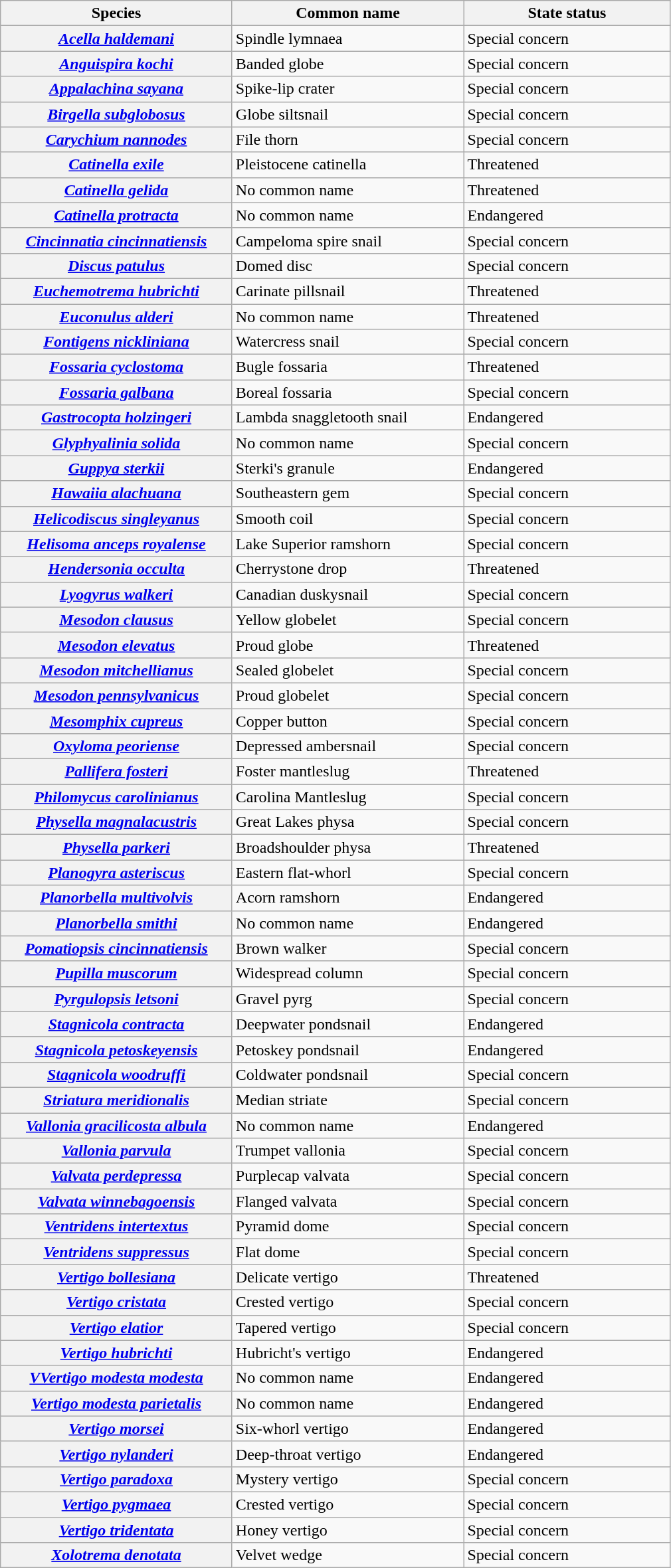<table class="wikitable sortable plainrowheaders">
<tr>
<th scope="col" style="width:225px;">Species</th>
<th scope="col" style="width:225px;">Common name</th>
<th scope="col" style="width:200px;">State status</th>
</tr>
<tr>
<th scope="row"><em><a href='#'>Acella haldemani</a></em></th>
<td>Spindle lymnaea</td>
<td>Special concern</td>
</tr>
<tr>
<th scope="row"><em><a href='#'>Anguispira kochi</a></em></th>
<td>Banded globe</td>
<td>Special concern</td>
</tr>
<tr>
<th scope="row"><em><a href='#'>Appalachina sayana</a></em></th>
<td>Spike-lip crater</td>
<td>Special concern</td>
</tr>
<tr>
<th scope="row"><em><a href='#'>Birgella subglobosus</a></em></th>
<td>Globe siltsnail</td>
<td>Special concern</td>
</tr>
<tr>
<th scope="row"><em><a href='#'>Carychium nannodes</a></em></th>
<td>File thorn</td>
<td>Special concern</td>
</tr>
<tr>
<th scope="row"><em><a href='#'>Catinella exile</a></em></th>
<td>Pleistocene catinella</td>
<td>Threatened</td>
</tr>
<tr>
<th scope="row"><em><a href='#'>Catinella gelida</a></em></th>
<td>No common name</td>
<td>Threatened</td>
</tr>
<tr>
<th scope="row"><em><a href='#'>Catinella protracta</a></em></th>
<td>No common name</td>
<td>Endangered</td>
</tr>
<tr>
<th scope="row"><em><a href='#'>Cincinnatia cincinnatiensis</a></em></th>
<td>Campeloma spire snail</td>
<td>Special concern</td>
</tr>
<tr>
<th scope="row"><em><a href='#'>Discus patulus</a></em></th>
<td>Domed disc</td>
<td>Special concern</td>
</tr>
<tr>
<th scope="row"><em><a href='#'>Euchemotrema hubrichti</a></em></th>
<td>Carinate pillsnail</td>
<td>Threatened</td>
</tr>
<tr>
<th scope="row"><em><a href='#'>Euconulus alderi</a></em></th>
<td>No common name</td>
<td>Threatened</td>
</tr>
<tr>
<th scope="row"><em><a href='#'>Fontigens nickliniana</a></em></th>
<td>Watercress snail</td>
<td>Special concern</td>
</tr>
<tr>
<th scope="row"><em><a href='#'>Fossaria cyclostoma</a></em></th>
<td>Bugle fossaria</td>
<td>Threatened</td>
</tr>
<tr>
<th scope="row"><em><a href='#'>Fossaria galbana</a></em></th>
<td>Boreal fossaria</td>
<td>Special concern</td>
</tr>
<tr>
<th scope="row"><em><a href='#'>Gastrocopta holzingeri</a></em></th>
<td>Lambda snaggletooth snail</td>
<td>Endangered</td>
</tr>
<tr>
<th scope="row"><em><a href='#'>Glyphyalinia solida</a></em></th>
<td>No common name</td>
<td>Special concern</td>
</tr>
<tr>
<th scope="row"><em><a href='#'>Guppya sterkii</a></em></th>
<td>Sterki's granule</td>
<td>Endangered</td>
</tr>
<tr>
<th scope="row"><em><a href='#'>Hawaiia alachuana</a></em></th>
<td>Southeastern gem</td>
<td>Special concern</td>
</tr>
<tr>
<th scope="row"><em><a href='#'>Helicodiscus singleyanus</a></em></th>
<td>Smooth coil</td>
<td>Special concern</td>
</tr>
<tr>
<th scope="row"><em><a href='#'>Helisoma anceps royalense</a></em></th>
<td>Lake Superior ramshorn</td>
<td>Special concern</td>
</tr>
<tr>
<th scope="row"><em><a href='#'>Hendersonia occulta</a></em></th>
<td>Cherrystone drop</td>
<td>Threatened</td>
</tr>
<tr>
<th scope="row"><em><a href='#'>Lyogyrus walkeri</a></em></th>
<td>Canadian duskysnail</td>
<td>Special concern</td>
</tr>
<tr>
<th scope="row"><em><a href='#'>Mesodon clausus</a></em></th>
<td>Yellow globelet</td>
<td>Special concern</td>
</tr>
<tr>
<th scope="row"><em><a href='#'>Mesodon elevatus</a></em></th>
<td>Proud globe</td>
<td>Threatened</td>
</tr>
<tr>
<th scope="row"><em><a href='#'>Mesodon mitchellianus</a></em></th>
<td>Sealed globelet</td>
<td>Special concern</td>
</tr>
<tr>
<th scope="row"><em><a href='#'>Mesodon pennsylvanicus</a></em></th>
<td>Proud globelet</td>
<td>Special concern</td>
</tr>
<tr>
<th scope="row"><em><a href='#'>Mesomphix cupreus</a></em></th>
<td>Copper button</td>
<td>Special concern</td>
</tr>
<tr>
<th scope="row"><em><a href='#'>Oxyloma peoriense</a></em></th>
<td>Depressed ambersnail</td>
<td>Special concern</td>
</tr>
<tr>
<th scope="row"><em><a href='#'>Pallifera fosteri</a></em></th>
<td>Foster mantleslug</td>
<td>Threatened</td>
</tr>
<tr>
<th scope="row"><em><a href='#'>Philomycus carolinianus</a></em></th>
<td>Carolina Mantleslug</td>
<td>Special concern</td>
</tr>
<tr>
<th scope="row"><em><a href='#'>Physella magnalacustris</a></em></th>
<td>Great Lakes physa</td>
<td>Special concern</td>
</tr>
<tr>
<th scope="row"><em><a href='#'>Physella parkeri</a></em></th>
<td>Broadshoulder physa</td>
<td>Threatened</td>
</tr>
<tr>
<th scope="row"><em><a href='#'>Planogyra asteriscus</a></em></th>
<td>Eastern flat-whorl</td>
<td>Special concern</td>
</tr>
<tr>
<th scope="row"><em><a href='#'>Planorbella multivolvis</a></em></th>
<td>Acorn ramshorn</td>
<td>Endangered</td>
</tr>
<tr>
<th scope="row"><em><a href='#'>Planorbella smithi</a></em></th>
<td>No common name</td>
<td>Endangered</td>
</tr>
<tr>
<th scope="row"><em><a href='#'>Pomatiopsis cincinnatiensis</a></em></th>
<td>Brown walker</td>
<td>Special concern</td>
</tr>
<tr>
<th scope="row"><em><a href='#'>Pupilla muscorum</a></em></th>
<td>Widespread column</td>
<td>Special concern</td>
</tr>
<tr>
<th scope="row"><em><a href='#'>Pyrgulopsis letsoni</a></em></th>
<td>Gravel pyrg</td>
<td>Special concern</td>
</tr>
<tr>
<th scope="row"><em><a href='#'>Stagnicola contracta</a></em></th>
<td>Deepwater pondsnail</td>
<td>Endangered</td>
</tr>
<tr>
<th scope="row"><em><a href='#'>Stagnicola petoskeyensis</a></em></th>
<td>Petoskey pondsnail</td>
<td>Endangered</td>
</tr>
<tr>
<th scope="row"><em><a href='#'>Stagnicola woodruffi</a></em></th>
<td>Coldwater pondsnail</td>
<td>Special concern</td>
</tr>
<tr>
<th scope="row"><em><a href='#'>Striatura meridionalis</a></em></th>
<td>Median striate</td>
<td>Special concern</td>
</tr>
<tr>
<th scope="row"><em><a href='#'>Vallonia gracilicosta albula</a></em></th>
<td>No common name</td>
<td>Endangered</td>
</tr>
<tr>
<th scope="row"><em><a href='#'>Vallonia parvula</a></em></th>
<td>Trumpet vallonia</td>
<td>Special concern</td>
</tr>
<tr>
<th scope="row"><em><a href='#'>Valvata perdepressa</a></em></th>
<td>Purplecap valvata</td>
<td>Special concern</td>
</tr>
<tr>
<th scope="row"><em><a href='#'>Valvata winnebagoensis</a></em></th>
<td>Flanged valvata</td>
<td>Special concern</td>
</tr>
<tr>
<th scope="row"><em><a href='#'>Ventridens intertextus</a></em></th>
<td>Pyramid dome</td>
<td>Special concern</td>
</tr>
<tr>
<th scope="row"><em><a href='#'>Ventridens suppressus</a></em></th>
<td>Flat dome</td>
<td>Special concern</td>
</tr>
<tr>
<th scope="row"><em><a href='#'>Vertigo bollesiana</a></em></th>
<td>Delicate vertigo</td>
<td>Threatened</td>
</tr>
<tr>
<th scope="row"><em><a href='#'>Vertigo cristata</a></em></th>
<td>Crested vertigo</td>
<td>Special concern</td>
</tr>
<tr>
<th scope="row"><em><a href='#'>Vertigo elatior</a></em></th>
<td>Tapered vertigo</td>
<td>Special concern</td>
</tr>
<tr>
<th scope="row"><em><a href='#'>Vertigo hubrichti</a></em></th>
<td>Hubricht's vertigo</td>
<td>Endangered</td>
</tr>
<tr>
<th scope="row"><em><a href='#'>VVertigo modesta modesta</a></em></th>
<td>No common name</td>
<td>Endangered</td>
</tr>
<tr>
<th scope="row"><em><a href='#'>Vertigo modesta parietalis</a></em></th>
<td>No common name</td>
<td>Endangered</td>
</tr>
<tr>
<th scope="row"><em><a href='#'>Vertigo morsei</a></em></th>
<td>Six-whorl vertigo</td>
<td>Endangered</td>
</tr>
<tr>
<th scope="row"><em><a href='#'>Vertigo nylanderi</a></em></th>
<td>Deep-throat vertigo</td>
<td>Endangered</td>
</tr>
<tr>
<th scope="row"><em><a href='#'>Vertigo paradoxa</a></em></th>
<td>Mystery vertigo</td>
<td>Special concern</td>
</tr>
<tr>
<th scope="row"><em><a href='#'>Vertigo pygmaea</a></em></th>
<td>Crested vertigo</td>
<td>Special concern</td>
</tr>
<tr>
<th scope="row"><em><a href='#'>Vertigo tridentata</a></em></th>
<td>Honey vertigo</td>
<td>Special concern</td>
</tr>
<tr>
<th scope="row"><em><a href='#'>Xolotrema denotata</a></em></th>
<td>Velvet wedge</td>
<td>Special concern</td>
</tr>
</table>
